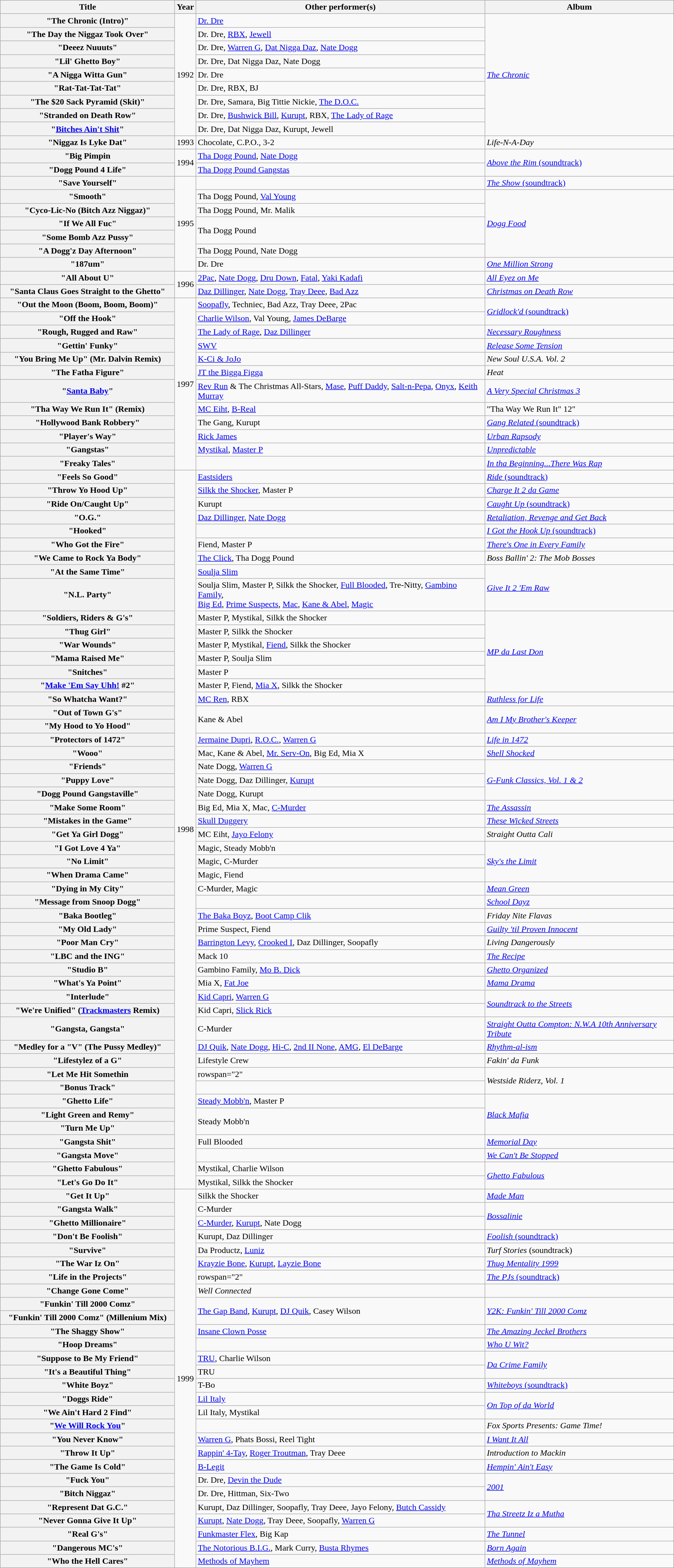<table class="wikitable plainrowheaders" style="margin-right: 0;">
<tr>
<th scope="col" style="width:20em;">Title</th>
<th scope="col">Year</th>
<th scope="col">Other performer(s)</th>
<th scope="col">Album</th>
</tr>
<tr>
<th scope="row">"The Chronic (Intro)"<br></th>
<td rowspan="9">1992</td>
<td><a href='#'>Dr. Dre</a></td>
<td rowspan="9"><em><a href='#'>The Chronic</a></em></td>
</tr>
<tr>
<th scope="row">"The Day the Niggaz Took Over"<br></th>
<td>Dr. Dre, <a href='#'>RBX</a>, <a href='#'>Jewell</a></td>
</tr>
<tr>
<th scope="row">"Deeez Nuuuts"<br></th>
<td>Dr. Dre, <a href='#'>Warren G</a>, <a href='#'>Dat Nigga Daz</a>, <a href='#'>Nate Dogg</a></td>
</tr>
<tr>
<th scope="row">"Lil' Ghetto Boy"<br></th>
<td>Dr. Dre, Dat Nigga Daz, Nate Dogg</td>
</tr>
<tr>
<th scope="row">"A Nigga Witta Gun"<br></th>
<td>Dr. Dre</td>
</tr>
<tr>
<th scope="row">"Rat-Tat-Tat-Tat"<br></th>
<td>Dr. Dre, RBX, BJ</td>
</tr>
<tr>
<th scope="row">"The $20 Sack Pyramid (Skit)"<br></th>
<td>Dr. Dre, Samara, Big Tittie Nickie, <a href='#'>The D.O.C.</a></td>
</tr>
<tr>
<th scope="row">"Stranded on Death Row"<br></th>
<td>Dr. Dre, <a href='#'>Bushwick Bill</a>, <a href='#'>Kurupt</a>, RBX, <a href='#'>The Lady of Rage</a></td>
</tr>
<tr>
<th scope="row">"<a href='#'>Bitches Ain't Shit</a>"<br></th>
<td>Dr. Dre, Dat Nigga Daz, Kurupt, Jewell</td>
</tr>
<tr>
<th scope="row">"Niggaz Is Lyke Dat"<br></th>
<td>1993</td>
<td>Chocolate, C.P.O., 3-2</td>
<td><em>Life-N-A-Day</em></td>
</tr>
<tr>
<th scope="row">"Big Pimpin<br></th>
<td rowspan="2">1994</td>
<td><a href='#'>Tha Dogg Pound</a>, <a href='#'>Nate Dogg</a></td>
<td rowspan="2"><a href='#'><em>Above the Rim</em> (soundtrack)</a></td>
</tr>
<tr>
<th scope="row">"Dogg Pound 4 Life"<br></th>
<td><a href='#'>Tha Dogg Pound Gangstas</a></td>
</tr>
<tr>
<th scope="row">"Save Yourself"<br></th>
<td rowspan="7">1995</td>
<td></td>
<td><a href='#'><em>The Show</em> (soundtrack)</a></td>
</tr>
<tr>
<th scope="row">"Smooth"<br></th>
<td>Tha Dogg Pound, <a href='#'>Val Young</a></td>
<td rowspan="5"><em><a href='#'>Dogg Food</a></em></td>
</tr>
<tr>
<th scope="row">"Cyco-Lic-No (Bitch Azz Niggaz)"<br></th>
<td>Tha Dogg Pound, Mr. Malik</td>
</tr>
<tr>
<th scope="row">"If We All Fuc"<br></th>
<td rowspan="2">Tha Dogg Pound</td>
</tr>
<tr>
<th scope="row">"Some Bomb Azz Pussy"<br></th>
</tr>
<tr>
<th scope="row">"A Dogg'z Day Afternoon"<br></th>
<td>Tha Dogg Pound, Nate Dogg</td>
</tr>
<tr>
<th scope="row">"187um"<br></th>
<td>Dr. Dre</td>
<td><em><a href='#'>One Million Strong</a></em></td>
</tr>
<tr>
<th scope="row">"All About U"<br></th>
<td rowspan="2">1996</td>
<td><a href='#'>2Pac</a>, <a href='#'>Nate Dogg</a>, <a href='#'>Dru Down</a>, <a href='#'>Fatal</a>, <a href='#'>Yaki Kadafi</a></td>
<td><em><a href='#'>All Eyez on Me</a></em></td>
</tr>
<tr>
<th scope="row">"Santa Claus Goes Straight to the Ghetto"</th>
<td><a href='#'>Daz Dillinger</a>, <a href='#'>Nate Dogg</a>, <a href='#'>Tray Deee</a>, <a href='#'>Bad Azz</a></td>
<td><em><a href='#'>Christmas on Death Row</a></em></td>
</tr>
<tr>
<th scope="row">"Out the Moon (Boom, Boom, Boom)"</th>
<td rowspan="12">1997</td>
<td><a href='#'>Soopafly</a>, Techniec, Bad Azz, Tray Deee, 2Pac</td>
<td rowspan="2"><a href='#'><em>Gridlock'd</em> (soundtrack)</a></td>
</tr>
<tr>
<th scope="row">"Off the Hook"<br></th>
<td><a href='#'>Charlie Wilson</a>, Val Young, <a href='#'>James DeBarge</a></td>
</tr>
<tr>
<th scope="row">"Rough, Rugged and Raw"<br></th>
<td><a href='#'>The Lady of Rage</a>, <a href='#'>Daz Dillinger</a></td>
<td><em><a href='#'>Necessary Roughness</a></em></td>
</tr>
<tr>
<th scope="row">"Gettin' Funky"<br></th>
<td><a href='#'>SWV</a></td>
<td><em><a href='#'>Release Some Tension</a></em></td>
</tr>
<tr>
<th scope="row">"You Bring Me Up" (Mr. Dalvin Remix)<br></th>
<td><a href='#'>K-Ci & JoJo</a></td>
<td><em>New Soul U.S.A. Vol. 2</em></td>
</tr>
<tr>
<th scope="row">"The Fatha Figure"<br></th>
<td><a href='#'>JT the Bigga Figga</a></td>
<td><em>Heat</em></td>
</tr>
<tr>
<th scope="row">"<a href='#'>Santa Baby</a>"<br></th>
<td><a href='#'>Rev Run</a> & The Christmas All-Stars, <a href='#'>Mase</a>, <a href='#'>Puff Daddy</a>, <a href='#'>Salt-n-Pepa</a>, <a href='#'>Onyx</a>, <a href='#'>Keith Murray</a></td>
<td><em><a href='#'>A Very Special Christmas 3</a></em></td>
</tr>
<tr>
<th scope="row">"Tha Way We Run It" (Remix)<br></th>
<td><a href='#'>MC Eiht</a>, <a href='#'>B-Real</a></td>
<td>"Tha Way We Run It" 12"</td>
</tr>
<tr>
<th scope="row">"Hollywood Bank Robbery"<br></th>
<td>The Gang, Kurupt</td>
<td><a href='#'><em>Gang Related</em> (soundtrack)</a></td>
</tr>
<tr>
<th scope="row">"Player's Way"<br></th>
<td><a href='#'>Rick James</a></td>
<td><em><a href='#'>Urban Rapsody</a></em></td>
</tr>
<tr>
<th scope="row">"Gangstas"<br></th>
<td><a href='#'>Mystikal</a>, <a href='#'>Master P</a></td>
<td><em><a href='#'>Unpredictable</a></em></td>
</tr>
<tr>
<th scope="row">"Freaky Tales"<br></th>
<td></td>
<td><em><a href='#'>In tha Beginning...There Was Rap</a></em></td>
</tr>
<tr>
<th scope="row">"Feels So Good"</th>
<td rowspan="51">1998</td>
<td><a href='#'>Eastsiders</a></td>
<td><a href='#'><em>Ride</em> (soundtrack)</a></td>
</tr>
<tr>
<th scope="row">"Throw Yo Hood Up"</th>
<td><a href='#'>Silkk the Shocker</a>, Master P</td>
<td><em><a href='#'>Charge It 2 da Game</a></em></td>
</tr>
<tr>
<th scope="row">"Ride On/Caught Up"</th>
<td>Kurupt</td>
<td><a href='#'><em>Caught Up</em> (soundtrack)</a></td>
</tr>
<tr>
<th scope="row">"O.G."</th>
<td><a href='#'>Daz Dillinger</a>, <a href='#'>Nate Dogg</a></td>
<td><em><a href='#'>Retaliation, Revenge and Get Back</a></em></td>
</tr>
<tr>
<th scope="row">"Hooked"</th>
<td></td>
<td><a href='#'><em>I Got the Hook Up</em> (soundtrack)</a></td>
</tr>
<tr>
<th scope="row">"Who Got the Fire"</th>
<td>Fiend, Master P</td>
<td><em><a href='#'>There's One in Every Family</a></em></td>
</tr>
<tr>
<th scope="row">"We Came to Rock Ya Body"</th>
<td><a href='#'>The Click</a>, Tha Dogg Pound</td>
<td><em>Boss Ballin' 2: The Mob Bosses</em></td>
</tr>
<tr>
<th scope="row">"At the Same Time"</th>
<td><a href='#'>Soulja Slim</a></td>
<td rowspan="2"><em><a href='#'>Give It 2 'Em Raw</a></em></td>
</tr>
<tr>
<th scope="row">"N.L. Party"</th>
<td>Soulja Slim, Master P, Silkk the Shocker, <a href='#'>Full Blooded</a>, Tre-Nitty, <a href='#'>Gambino Family</a>,<br><a href='#'>Big Ed</a>, <a href='#'>Prime Suspects</a>, <a href='#'>Mac</a>, <a href='#'>Kane & Abel</a>, <a href='#'>Magic</a></td>
</tr>
<tr>
<th scope="row">"Soldiers, Riders & G's"</th>
<td>Master P, Mystikal, Silkk the Shocker</td>
<td rowspan="6"><em><a href='#'>MP da Last Don</a></em></td>
</tr>
<tr>
<th scope="row">"Thug Girl"</th>
<td>Master P, Silkk the Shocker</td>
</tr>
<tr>
<th scope="row">"War Wounds"</th>
<td>Master P, Mystikal, <a href='#'>Fiend</a>, Silkk the Shocker</td>
</tr>
<tr>
<th scope="row">"Mama Raised Me"</th>
<td>Master P, Soulja Slim</td>
</tr>
<tr>
<th scope="row">"Snitches"</th>
<td>Master P</td>
</tr>
<tr>
<th scope="row">"<a href='#'>Make 'Em Say Uhh!</a> #2"</th>
<td>Master P, Fiend, <a href='#'>Mia X</a>, Silkk the Shocker</td>
</tr>
<tr>
<th scope="row">"So Whatcha Want?"</th>
<td><a href='#'>MC Ren</a>, RBX</td>
<td><em><a href='#'>Ruthless for Life</a></em></td>
</tr>
<tr>
<th scope="row">"Out of Town G's"</th>
<td rowspan="2">Kane & Abel</td>
<td rowspan="2"><em><a href='#'>Am I My Brother's Keeper</a></em></td>
</tr>
<tr>
<th scope="row">"My Hood to Yo Hood"</th>
</tr>
<tr>
<th scope="row">"Protectors of 1472"</th>
<td><a href='#'>Jermaine Dupri</a>, <a href='#'>R.O.C.</a>, <a href='#'>Warren G</a></td>
<td><em><a href='#'>Life in 1472</a></em></td>
</tr>
<tr>
<th scope="row">"Wooo"</th>
<td>Mac, Kane & Abel, <a href='#'>Mr. Serv-On</a>, Big Ed, Mia X</td>
<td><em><a href='#'>Shell Shocked</a></em></td>
</tr>
<tr>
<th scope="row">"Friends"</th>
<td>Nate Dogg, <a href='#'>Warren G</a></td>
<td rowspan="3"><em><a href='#'>G-Funk Classics, Vol. 1 & 2</a></em></td>
</tr>
<tr>
<th scope="row">"Puppy Love"</th>
<td>Nate Dogg, Daz Dillinger, <a href='#'>Kurupt</a></td>
</tr>
<tr>
<th scope="row">"Dogg Pound Gangstaville"</th>
<td>Nate Dogg, Kurupt</td>
</tr>
<tr>
<th scope="row">"Make Some Room"</th>
<td>Big Ed, Mia X, Mac, <a href='#'>C-Murder</a></td>
<td><em><a href='#'>The Assassin</a></em></td>
</tr>
<tr>
<th scope="row">"Mistakes in the Game"</th>
<td><a href='#'>Skull Duggery</a></td>
<td><em><a href='#'>These Wicked Streets</a></em></td>
</tr>
<tr>
<th scope="row">"Get Ya Girl Dogg"</th>
<td>MC Eiht, <a href='#'>Jayo Felony</a></td>
<td><em>Straight Outta Cali</em></td>
</tr>
<tr>
<th scope="row">"I Got Love 4 Ya"</th>
<td>Magic, Steady Mobb'n</td>
<td rowspan="3"><em><a href='#'>Sky's the Limit</a></em></td>
</tr>
<tr>
<th scope="row">"No Limit"</th>
<td>Magic, C-Murder</td>
</tr>
<tr>
<th scope="row">"When Drama Came"</th>
<td>Magic, Fiend</td>
</tr>
<tr>
<th scope="row">"Dying in My City"</th>
<td>C-Murder, Magic</td>
<td><em><a href='#'>Mean Green</a></em></td>
</tr>
<tr>
<th scope="row">"Message from Snoop Dogg"</th>
<td></td>
<td><em><a href='#'>School Dayz</a></em></td>
</tr>
<tr>
<th scope="row">"Baka Bootleg"</th>
<td><a href='#'>The Baka Boyz</a>, <a href='#'>Boot Camp Clik</a></td>
<td><em>Friday Nite Flavas</em></td>
</tr>
<tr>
<th scope="row">"My Old Lady"</th>
<td>Prime Suspect, Fiend</td>
<td><em><a href='#'>Guilty 'til Proven Innocent</a></em></td>
</tr>
<tr>
<th scope="row">"Poor Man Cry"</th>
<td><a href='#'>Barrington Levy</a>, <a href='#'>Crooked I</a>, Daz Dillinger, Soopafly</td>
<td><em>Living Dangerously</em></td>
</tr>
<tr>
<th scope="row">"LBC and the ING"</th>
<td>Mack 10</td>
<td><em><a href='#'>The Recipe</a></em></td>
</tr>
<tr>
<th scope="row">"Studio B"</th>
<td>Gambino Family, <a href='#'>Mo B. Dick</a></td>
<td><em><a href='#'>Ghetto Organized</a></em></td>
</tr>
<tr>
<th scope="row">"What's Ya Point"</th>
<td>Mia X, <a href='#'>Fat Joe</a></td>
<td><em><a href='#'>Mama Drama</a></em></td>
</tr>
<tr>
<th scope="row">"Interlude"</th>
<td><a href='#'>Kid Capri</a>, <a href='#'>Warren G</a></td>
<td rowspan="2"><em><a href='#'>Soundtrack to the Streets</a></em></td>
</tr>
<tr>
<th scope="row">"We're Unified" (<a href='#'>Trackmasters</a> Remix)</th>
<td>Kid Capri, <a href='#'>Slick Rick</a></td>
</tr>
<tr>
<th scope="row">"Gangsta, Gangsta"</th>
<td>C-Murder</td>
<td><em><a href='#'>Straight Outta Compton: N.W.A 10th Anniversary Tribute</a></em></td>
</tr>
<tr>
<th scope="row">"Medley for a "V" (The Pussy Medley)"</th>
<td><a href='#'>DJ Quik</a>, <a href='#'>Nate Dogg</a>, <a href='#'>Hi-C</a>, <a href='#'>2nd II None</a>, <a href='#'>AMG</a>, <a href='#'>El DeBarge</a></td>
<td><em><a href='#'>Rhythm-al-ism</a></em></td>
</tr>
<tr>
<th scope="row">"Lifestylez of a G"</th>
<td>Lifestyle Crew</td>
<td><em>Fakin' da Funk</em></td>
</tr>
<tr>
<th scope="row">"Let Me Hit Somethin</th>
<td>rowspan="2" </td>
<td rowspan="2"><em>Westside Riderz, Vol. 1</em></td>
</tr>
<tr>
<th scope="row">"Bonus Track"</th>
</tr>
<tr>
<th scope="row">"Ghetto Life"</th>
<td><a href='#'>Steady Mobb'n</a>, Master P</td>
<td rowspan="3"><em><a href='#'>Black Mafia</a></em></td>
</tr>
<tr>
<th scope="row">"Light Green and Remy"</th>
<td rowspan="2">Steady Mobb'n</td>
</tr>
<tr>
<th scope="row">"Turn Me Up"</th>
</tr>
<tr>
<th scope="row">"Gangsta Shit"</th>
<td>Full Blooded</td>
<td><em><a href='#'>Memorial Day</a></em></td>
</tr>
<tr>
<th scope="row">"Gangsta Move"</th>
<td></td>
<td><em><a href='#'>We Can't Be Stopped</a></em></td>
</tr>
<tr>
<th scope="row">"Ghetto Fabulous"</th>
<td>Mystikal, Charlie Wilson</td>
<td rowspan="2"><em><a href='#'>Ghetto Fabulous</a></em></td>
</tr>
<tr>
<th scope="row">"Let's Go Do It"</th>
<td>Mystikal, Silkk the Shocker</td>
</tr>
<tr>
<th scope="row">"Get It Up"</th>
<td rowspan="28">1999</td>
<td>Silkk the Shocker</td>
<td><em><a href='#'>Made Man</a></em></td>
</tr>
<tr>
<th scope="row">"Gangsta Walk"</th>
<td>C-Murder</td>
<td rowspan="2"><em><a href='#'>Bossalinie</a></em></td>
</tr>
<tr>
<th scope="row">"Ghetto Millionaire"</th>
<td><a href='#'>C-Murder</a>, <a href='#'>Kurupt</a>, Nate Dogg</td>
</tr>
<tr>
<th scope="row">"Don't Be Foolish"</th>
<td>Kurupt, Daz Dillinger</td>
<td><a href='#'><em>Foolish</em> (soundtrack)</a></td>
</tr>
<tr>
<th scope="row">"Survive"</th>
<td>Da Productz, <a href='#'>Luniz</a></td>
<td><em>Turf Stories</em> (soundtrack)</td>
</tr>
<tr>
<th scope="row">"The War Iz On"</th>
<td><a href='#'>Krayzie Bone</a>, <a href='#'>Kurupt</a>, <a href='#'>Layzie Bone</a></td>
<td><em><a href='#'>Thug Mentality 1999</a></em></td>
</tr>
<tr>
<th scope="row">"Life in the Projects"</th>
<td>rowspan="2" </td>
<td><a href='#'><em>The PJs</em> (soundtrack)</a></td>
</tr>
<tr>
<th scope="row">"Change Gone Come"</th>
<td><em>Well Connected</em></td>
</tr>
<tr>
<th scope="row">"Funkin' Till 2000 Comz"</th>
<td rowspan="2"><a href='#'>The Gap Band</a>, <a href='#'>Kurupt</a>, <a href='#'>DJ Quik</a>, Casey Wilson</td>
<td rowspan="2"><em><a href='#'>Y2K: Funkin' Till 2000 Comz</a></em></td>
</tr>
<tr>
<th scope="row">"Funkin' Till 2000 Comz" (Millenium Mix)</th>
</tr>
<tr>
<th scope="row">"The Shaggy Show"</th>
<td><a href='#'>Insane Clown Posse</a></td>
<td><em><a href='#'>The Amazing Jeckel Brothers</a></em></td>
</tr>
<tr>
<th scope="row">"Hoop Dreams"</th>
<td></td>
<td><em><a href='#'>Who U Wit?</a></em></td>
</tr>
<tr>
<th scope="row">"Suppose to Be My Friend"</th>
<td><a href='#'>TRU</a>, Charlie Wilson</td>
<td rowspan="2"><em><a href='#'>Da Crime Family</a></em></td>
</tr>
<tr>
<th scope="row">"It's a Beautiful Thing"</th>
<td>TRU</td>
</tr>
<tr>
<th scope="row">"White Boyz"</th>
<td>T-Bo</td>
<td><a href='#'><em>Whiteboys</em> (soundtrack)</a></td>
</tr>
<tr>
<th scope="row">"Doggs Ride"</th>
<td><a href='#'>Lil Italy</a></td>
<td rowspan="2"><em><a href='#'>On Top of da World</a></em></td>
</tr>
<tr>
<th scope="row">"We Ain't Hard 2 Find"</th>
<td>Lil Italy, Mystikal</td>
</tr>
<tr>
<th scope="row">"<a href='#'>We Will Rock You</a>"</th>
<td></td>
<td><em>Fox Sports Presents: Game Time!</em></td>
</tr>
<tr>
<th scope="row">"You Never Know"</th>
<td><a href='#'>Warren G</a>, Phats Bossi, Reel Tight</td>
<td><em><a href='#'>I Want It All</a></em></td>
</tr>
<tr>
<th scope="row">"Throw It Up"</th>
<td><a href='#'>Rappin' 4-Tay</a>, <a href='#'>Roger Troutman</a>, Tray Deee</td>
<td><em>Introduction to Mackin</em></td>
</tr>
<tr>
<th scope="row">"The Game Is Cold"</th>
<td><a href='#'>B-Legit</a></td>
<td><em><a href='#'>Hempin' Ain't Easy</a></em></td>
</tr>
<tr>
<th scope="row">"Fuck You"</th>
<td>Dr. Dre, <a href='#'>Devin the Dude</a></td>
<td rowspan="2"><em><a href='#'>2001</a></em></td>
</tr>
<tr>
<th scope="row">"Bitch Niggaz"</th>
<td>Dr. Dre, Hittman, Six-Two</td>
</tr>
<tr>
<th scope="row">"Represent Dat G.C."</th>
<td>Kurupt, Daz Dillinger, Soopafly, Tray Deee, Jayo Felony, <a href='#'>Butch Cassidy</a></td>
<td rowspan="2"><em><a href='#'>Tha Streetz Iz a Mutha</a></em></td>
</tr>
<tr>
<th scope="row">"Never Gonna Give It Up"</th>
<td><a href='#'>Kurupt</a>, <a href='#'>Nate Dogg</a>, Tray Deee, Soopafly, <a href='#'>Warren G</a></td>
</tr>
<tr>
<th scope="row">"Real G's"</th>
<td><a href='#'>Funkmaster Flex</a>, Big Kap</td>
<td><em><a href='#'>The Tunnel</a></em></td>
</tr>
<tr>
<th scope="row">"Dangerous MC's"</th>
<td><a href='#'>The Notorious B.I.G.</a>, Mark Curry, <a href='#'>Busta Rhymes</a></td>
<td><em><a href='#'>Born Again</a></em></td>
</tr>
<tr>
<th scope="row">"Who the Hell Cares"</th>
<td><a href='#'>Methods of Mayhem</a></td>
<td><em><a href='#'>Methods of Mayhem</a></em></td>
</tr>
</table>
